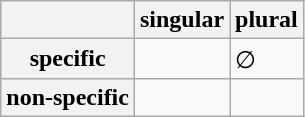<table class="wikitable">
<tr>
<th></th>
<th>singular</th>
<th>plural</th>
</tr>
<tr>
<th>specific</th>
<td></td>
<td>∅</td>
</tr>
<tr>
<th>non-specific</th>
<td></td>
<td></td>
</tr>
</table>
